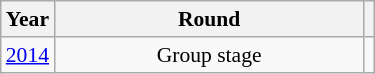<table class="wikitable" style="text-align: center; font-size:90%">
<tr>
<th>Year</th>
<th style="width:200px">Round</th>
<th></th>
</tr>
<tr>
<td><a href='#'>2014</a></td>
<td>Group stage</td>
<td></td>
</tr>
</table>
